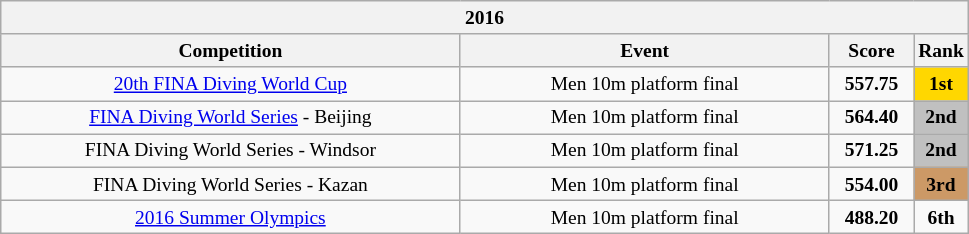<table style="text-align:center; font-size:small;" class="wikitable">
<tr>
<th colspan="4"><strong>2016</strong></th>
</tr>
<tr>
<th width="300">Competition<br></th>
<th width="240">Event</th>
<th width="50">Score</th>
<th width="30">Rank</th>
</tr>
<tr>
<td><a href='#'>20th FINA Diving World Cup</a></td>
<td>Men 10m platform final</td>
<td><strong>557.75</strong></td>
<td bgcolor="gold"><strong>1st</strong></td>
</tr>
<tr>
<td><a href='#'>FINA Diving World Series</a> - Beijing</td>
<td>Men 10m platform final</td>
<td><strong>564.40</strong></td>
<td bgcolor="silver"><strong>2nd</strong></td>
</tr>
<tr>
<td>FINA Diving World Series - Windsor</td>
<td>Men 10m platform final</td>
<td><strong>571.25</strong></td>
<td bgcolor="silver"><strong>2nd</strong></td>
</tr>
<tr>
<td>FINA Diving World Series - Kazan</td>
<td>Men 10m platform final</td>
<td><strong>554.00</strong></td>
<td bgcolor="cc9966"><strong>3rd</strong></td>
</tr>
<tr>
<td><a href='#'>2016 Summer Olympics</a></td>
<td>Men 10m platform final</td>
<td><strong>488.20</strong></td>
<td><strong>6th</strong></td>
</tr>
</table>
